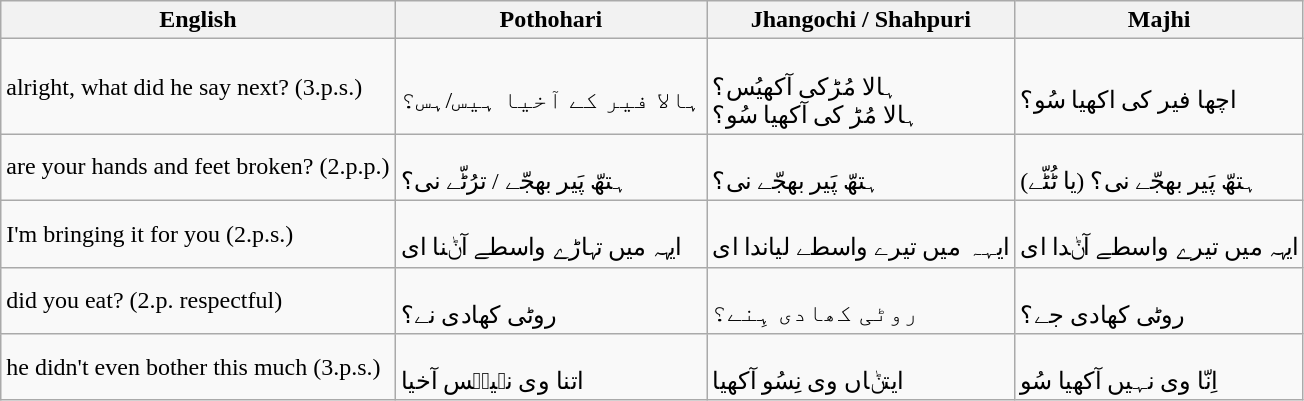<table class="wikitable">
<tr>
<th>English</th>
<th>Pothohari</th>
<th>Jhangochi / Shahpuri</th>
<th>Majhi</th>
</tr>
<tr>
<td>alright, what did he say next? (3.p.s.)</td>
<td><br>ہالا فیر کے آخیا ہیس/ہس؟</td>
<td><br>ہالا مُڑکی آکھیُس؟<br>ہالا مُڑ کی آکھیا سُو؟</td>
<td><br>اچھا فیر کی اکھیا سُو؟</td>
</tr>
<tr>
<td>are your hands and feet broken? (2.p.p.)</td>
<td><br>ہتھّ پَیر بھجّے / ترُٹّے نی؟</td>
<td><br>ہتھّ پَیر بھجّے نی؟</td>
<td><br>ہتھّ پَیر بھجّے نی؟ (یا ٹُٹّے)</td>
</tr>
<tr>
<td>I'm bringing it for you (2.p.s.)</td>
<td><br>ایہہ میں تہاڑے واسطے آݨنا ای</td>
<td><br>ایہہ میں تیرے واسطے لیاندا ای</td>
<td><br>ایہہ میں تیرے واسطے آݨدا ای</td>
</tr>
<tr>
<td>did you eat? (2.p. respectful)</td>
<td><br>روٹی کھادی نے؟</td>
<td><br>روٹی کھادی ہِنے؟</td>
<td><br>روٹی کھادی جے؟</td>
</tr>
<tr>
<td>he didn't even bother this much (3.p.s.)</td>
<td><br>اتنا وی نہیں٘س آخیا</td>
<td><br>ایتݨاں وی نِسُو آکھیا</td>
<td><br>اِنّا وی نہیں آکھیا سُو</td>
</tr>
</table>
